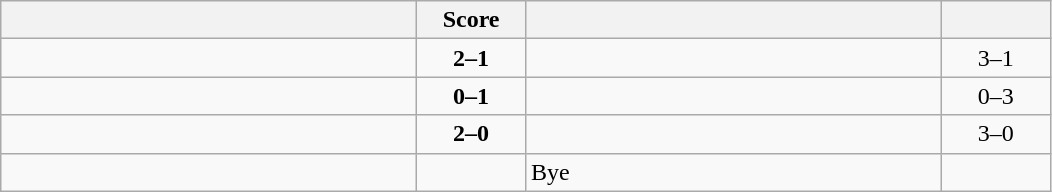<table class="wikitable" style="text-align: center; ">
<tr>
<th align="right" width="270"></th>
<th width="65">Score</th>
<th align="left" width="270"></th>
<th width="65"></th>
</tr>
<tr>
<td align="left"><strong></strong></td>
<td><strong>2–1</strong></td>
<td align="left"></td>
<td>3–1 <strong></strong></td>
</tr>
<tr>
<td align="left"></td>
<td><strong>0–1</strong></td>
<td align="left"><strong></strong></td>
<td>0–3 <strong></strong></td>
</tr>
<tr>
<td align="left"><strong></strong></td>
<td><strong>2–0</strong></td>
<td align="left"></td>
<td>3–0 <strong></strong></td>
</tr>
<tr>
<td align="left"><strong></strong></td>
<td></td>
<td align="left">Bye</td>
<td></td>
</tr>
</table>
